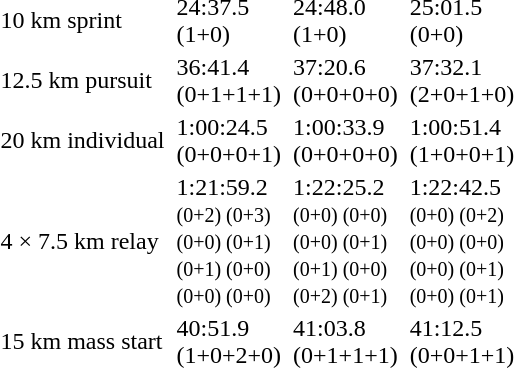<table>
<tr>
<td>10 km sprint</td>
<td></td>
<td>24:37.5<br>(1+0)</td>
<td></td>
<td>24:48.0<br>(1+0)</td>
<td></td>
<td>25:01.5<br>(0+0)</td>
</tr>
<tr>
<td>12.5 km pursuit</td>
<td></td>
<td>36:41.4<br>(0+1+1+1)</td>
<td></td>
<td>37:20.6<br>(0+0+0+0)</td>
<td></td>
<td>37:32.1<br>(2+0+1+0)</td>
</tr>
<tr>
<td>20 km individual</td>
<td></td>
<td>1:00:24.5<br>(0+0+0+1)</td>
<td></td>
<td>1:00:33.9<br>(0+0+0+0)</td>
<td></td>
<td>1:00:51.4<br>(1+0+0+1)</td>
</tr>
<tr>
<td>4 × 7.5 km relay</td>
<td></td>
<td>1:21:59.2<br><small>(0+2) (0+3)<br>(0+0) (0+1)<br>(0+1) (0+0)<br>(0+0) (0+0)</small></td>
<td></td>
<td>1:22:25.2<br><small>(0+0) (0+0)<br>(0+0) (0+1)<br>(0+1) (0+0)<br>(0+2) (0+1)</small></td>
<td></td>
<td>1:22:42.5<br><small>(0+0) (0+2)<br>(0+0) (0+0)<br>(0+0) (0+1)<br>(0+0) (0+1)</small></td>
</tr>
<tr>
<td>15 km mass start</td>
<td></td>
<td>40:51.9<br>(1+0+2+0)</td>
<td></td>
<td>41:03.8<br>(0+1+1+1)</td>
<td></td>
<td>41:12.5<br>(0+0+1+1)</td>
</tr>
</table>
